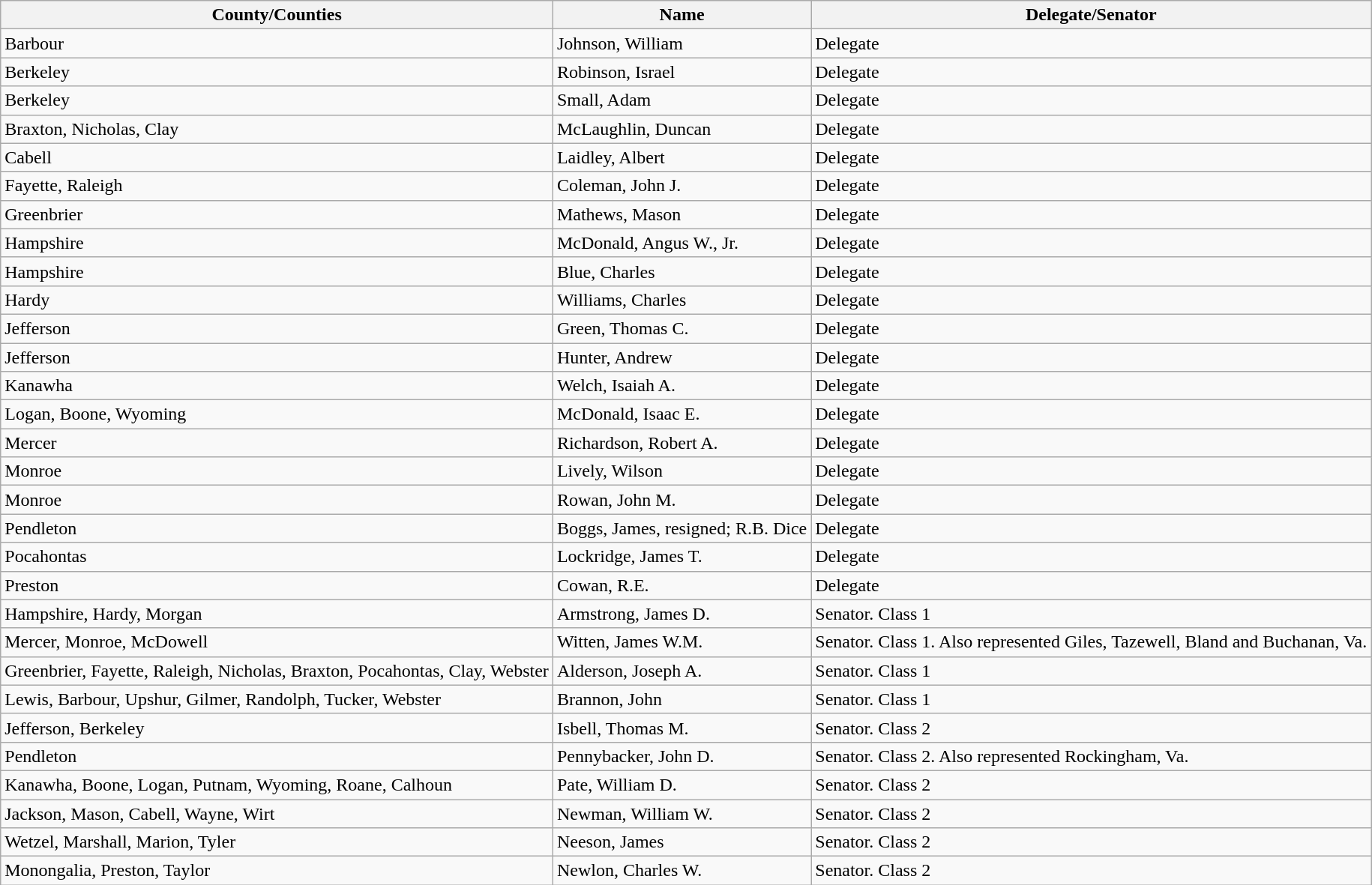<table class="wikitable">
<tr>
<th>County/Counties</th>
<th>Name</th>
<th>Delegate/Senator</th>
</tr>
<tr>
<td>Barbour</td>
<td>Johnson, William</td>
<td>Delegate</td>
</tr>
<tr>
<td>Berkeley</td>
<td>Robinson, Israel</td>
<td>Delegate</td>
</tr>
<tr>
<td>Berkeley</td>
<td>Small, Adam</td>
<td>Delegate</td>
</tr>
<tr>
<td>Braxton, Nicholas, Clay</td>
<td>McLaughlin, Duncan</td>
<td>Delegate</td>
</tr>
<tr>
<td>Cabell</td>
<td>Laidley, Albert</td>
<td>Delegate</td>
</tr>
<tr>
<td>Fayette, Raleigh</td>
<td>Coleman, John J.</td>
<td>Delegate</td>
</tr>
<tr>
<td>Greenbrier</td>
<td>Mathews, Mason</td>
<td>Delegate</td>
</tr>
<tr>
<td>Hampshire</td>
<td>McDonald, Angus W., Jr.</td>
<td>Delegate</td>
</tr>
<tr>
<td>Hampshire</td>
<td>Blue, Charles</td>
<td>Delegate</td>
</tr>
<tr>
<td>Hardy</td>
<td>Williams, Charles</td>
<td>Delegate</td>
</tr>
<tr>
<td>Jefferson</td>
<td>Green, Thomas C.</td>
<td>Delegate</td>
</tr>
<tr>
<td>Jefferson</td>
<td>Hunter, Andrew</td>
<td>Delegate</td>
</tr>
<tr>
<td>Kanawha</td>
<td>Welch, Isaiah A.</td>
<td>Delegate</td>
</tr>
<tr>
<td>Logan, Boone, Wyoming</td>
<td>McDonald, Isaac E.</td>
<td>Delegate</td>
</tr>
<tr>
<td>Mercer</td>
<td>Richardson, Robert A.</td>
<td>Delegate</td>
</tr>
<tr>
<td>Monroe</td>
<td>Lively, Wilson</td>
<td>Delegate</td>
</tr>
<tr>
<td>Monroe</td>
<td>Rowan, John M.</td>
<td>Delegate</td>
</tr>
<tr>
<td>Pendleton</td>
<td>Boggs, James, resigned; R.B. Dice</td>
<td>Delegate</td>
</tr>
<tr>
<td>Pocahontas</td>
<td>Lockridge, James T.</td>
<td>Delegate</td>
</tr>
<tr>
<td>Preston</td>
<td>Cowan, R.E.</td>
<td>Delegate</td>
</tr>
<tr>
<td>Hampshire, Hardy, Morgan</td>
<td>Armstrong, James D.</td>
<td>Senator. Class 1</td>
</tr>
<tr>
<td>Mercer, Monroe, McDowell</td>
<td>Witten, James W.M.</td>
<td>Senator. Class 1. Also represented Giles, Tazewell, Bland and Buchanan, Va.</td>
</tr>
<tr>
<td>Greenbrier, Fayette, Raleigh, Nicholas, Braxton, Pocahontas, Clay, Webster</td>
<td>Alderson, Joseph A.</td>
<td>Senator. Class 1</td>
</tr>
<tr>
<td>Lewis, Barbour, Upshur, Gilmer, Randolph, Tucker, Webster</td>
<td>Brannon, John</td>
<td>Senator. Class 1</td>
</tr>
<tr>
<td>Jefferson, Berkeley</td>
<td>Isbell, Thomas M.</td>
<td>Senator. Class 2</td>
</tr>
<tr>
<td>Pendleton</td>
<td>Pennybacker, John D.</td>
<td>Senator. Class 2. Also represented Rockingham, Va.</td>
</tr>
<tr>
<td>Kanawha, Boone, Logan, Putnam, Wyoming, Roane, Calhoun</td>
<td>Pate, William D.</td>
<td>Senator. Class 2</td>
</tr>
<tr>
<td>Jackson, Mason, Cabell, Wayne, Wirt</td>
<td>Newman, William W.</td>
<td>Senator. Class 2</td>
</tr>
<tr>
<td>Wetzel, Marshall, Marion, Tyler</td>
<td>Neeson, James</td>
<td>Senator. Class 2</td>
</tr>
<tr>
<td>Monongalia, Preston, Taylor</td>
<td>Newlon, Charles W.</td>
<td>Senator. Class 2</td>
</tr>
</table>
